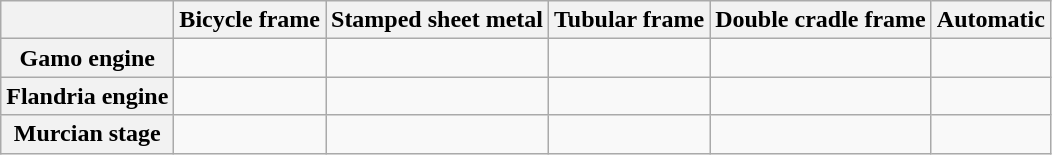<table border="1" class="wikitable">
<tr>
<th></th>
<th>Bicycle frame</th>
<th>Stamped sheet metal</th>
<th>Tubular frame</th>
<th>Double cradle frame</th>
<th>Automatic</th>
</tr>
<tr>
<th>Gamo engine</th>
<td></td>
<td></td>
<td></td>
<td></td>
<td></td>
</tr>
<tr>
<th>Flandria engine</th>
<td></td>
<td></td>
<td></td>
<td></td>
<td></td>
</tr>
<tr>
<th>Murcian stage</th>
<td></td>
<td></td>
<td></td>
<td></td>
<td></td>
</tr>
</table>
